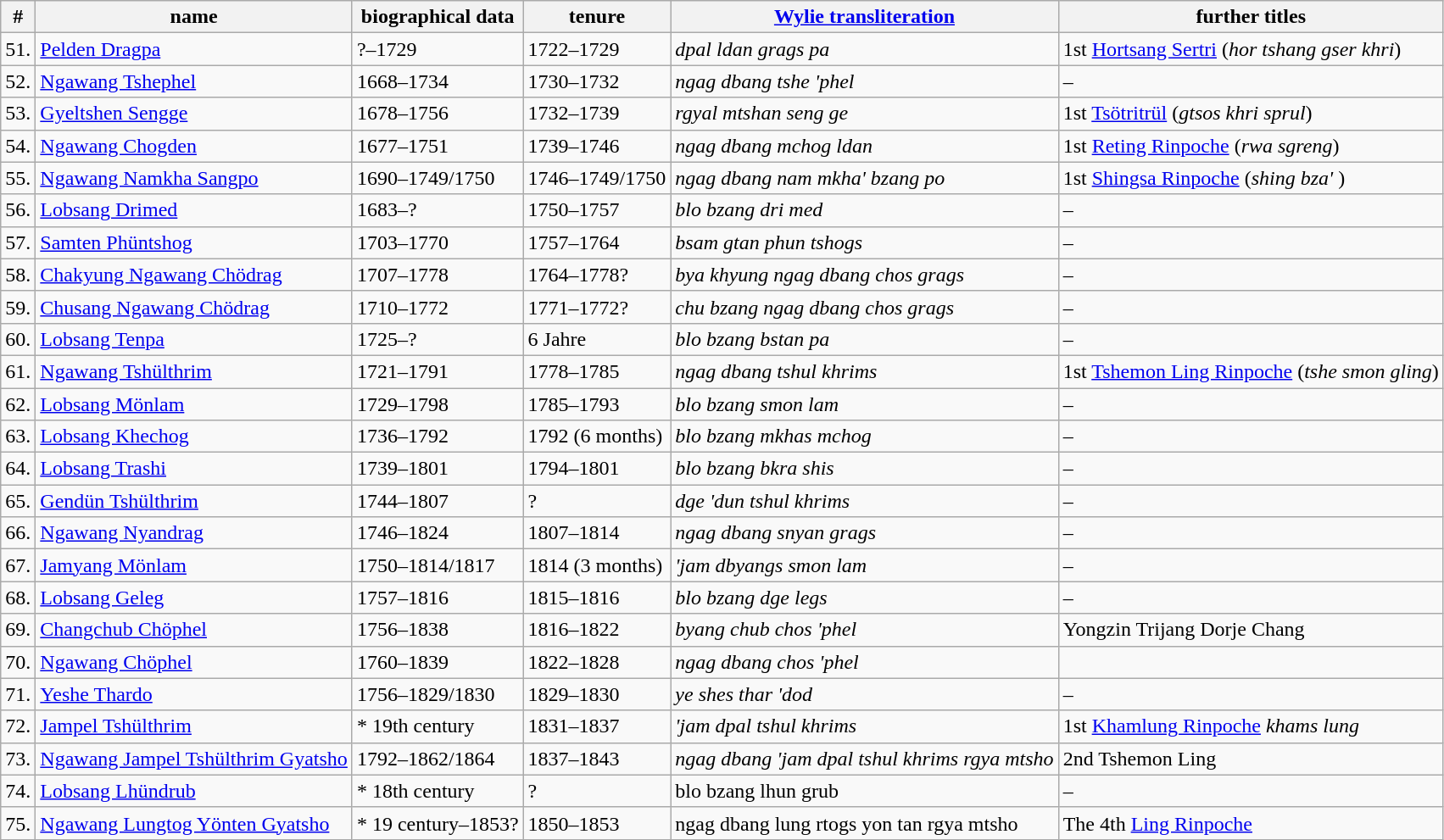<table class="wikitable">
<tr>
<th>#</th>
<th>name</th>
<th>biographical data</th>
<th>tenure</th>
<th><a href='#'>Wylie transliteration</a></th>
<th>further titles</th>
</tr>
<tr>
<td>51.</td>
<td><a href='#'>Pelden Dragpa</a></td>
<td>?–1729</td>
<td>1722–1729</td>
<td><em>dpal ldan grags pa</em></td>
<td>1st <a href='#'>Hortsang Sertri</a> (<em>hor tshang gser khri</em>)</td>
</tr>
<tr ---->
<td>52.</td>
<td><a href='#'>Ngawang Tshephel</a></td>
<td>1668–1734</td>
<td>1730–1732</td>
<td><em>ngag dbang tshe 'phel</em></td>
<td>–</td>
</tr>
<tr ---->
<td>53.</td>
<td><a href='#'>Gyeltshen Sengge</a></td>
<td>1678–1756</td>
<td>1732–1739</td>
<td><em>rgyal mtshan seng ge</em></td>
<td>1st <a href='#'>Tsötritrül</a> (<em>gtsos khri sprul</em>)</td>
</tr>
<tr ---->
<td>54.</td>
<td><a href='#'>Ngawang Chogden</a></td>
<td>1677–1751</td>
<td>1739–1746</td>
<td><em>ngag dbang mchog ldan</em></td>
<td>1st <a href='#'>Reting Rinpoche</a> (<em>rwa sgreng</em>)</td>
</tr>
<tr ---->
<td>55.</td>
<td><a href='#'>Ngawang Namkha Sangpo</a></td>
<td>1690–1749/1750</td>
<td>1746–1749/1750</td>
<td><em>ngag dbang nam mkha' bzang po</em></td>
<td>1st <a href='#'>Shingsa Rinpoche</a> (<em>shing bza' </em>)</td>
</tr>
<tr ---->
<td>56.</td>
<td><a href='#'>Lobsang Drimed</a></td>
<td>1683–?</td>
<td>1750–1757</td>
<td><em>blo bzang dri med</em></td>
<td>–</td>
</tr>
<tr ---->
<td>57.</td>
<td><a href='#'>Samten Phüntshog</a></td>
<td>1703–1770</td>
<td>1757–1764</td>
<td><em>bsam gtan phun tshogs</em></td>
<td>–</td>
</tr>
<tr ---->
<td>58.</td>
<td><a href='#'>Chakyung Ngawang Chödrag</a></td>
<td>1707–1778</td>
<td>1764–1778?</td>
<td><em>bya khyung ngag dbang chos grags</em></td>
<td>–</td>
</tr>
<tr ---->
<td>59.</td>
<td><a href='#'>Chusang Ngawang Chödrag</a></td>
<td>1710–1772</td>
<td>1771–1772?</td>
<td><em>chu bzang ngag dbang chos grags</em></td>
<td>–</td>
</tr>
<tr ---->
<td>60.</td>
<td><a href='#'>Lobsang Tenpa</a></td>
<td>1725–?</td>
<td>6 Jahre</td>
<td><em>blo bzang bstan pa</em></td>
<td>–</td>
</tr>
<tr ---->
<td>61.</td>
<td><a href='#'>Ngawang Tshülthrim</a></td>
<td>1721–1791</td>
<td>1778–1785</td>
<td><em>ngag dbang tshul khrims</em></td>
<td>1st <a href='#'>Tshemon Ling Rinpoche</a> (<em>tshe smon gling</em>)</td>
</tr>
<tr ---->
<td>62.</td>
<td><a href='#'>Lobsang Mönlam</a></td>
<td>1729–1798</td>
<td>1785–1793</td>
<td><em>blo bzang smon lam</em></td>
<td>–</td>
</tr>
<tr ---->
<td>63.</td>
<td><a href='#'>Lobsang Khechog</a></td>
<td>1736–1792</td>
<td>1792 (6 months)</td>
<td><em>blo bzang mkhas mchog</em></td>
<td>–</td>
</tr>
<tr ---->
<td>64.</td>
<td><a href='#'>Lobsang Trashi</a></td>
<td>1739–1801</td>
<td>1794–1801</td>
<td><em>blo bzang bkra shis</em></td>
<td>–</td>
</tr>
<tr ---->
<td>65.</td>
<td><a href='#'>Gendün Tshülthrim</a></td>
<td>1744–1807</td>
<td>?</td>
<td><em>dge 'dun tshul khrims</em></td>
<td>–</td>
</tr>
<tr ---->
<td>66.</td>
<td><a href='#'>Ngawang Nyandrag</a></td>
<td>1746–1824</td>
<td>1807–1814</td>
<td><em>ngag dbang snyan grags</em></td>
<td>–</td>
</tr>
<tr ---->
<td>67.</td>
<td><a href='#'>Jamyang Mönlam</a></td>
<td>1750–1814/1817</td>
<td>1814 (3 months)</td>
<td><em> 'jam dbyangs smon lam</em></td>
<td>–</td>
</tr>
<tr ---->
<td>68.</td>
<td><a href='#'>Lobsang Geleg</a></td>
<td>1757–1816</td>
<td>1815–1816</td>
<td><em>blo bzang dge legs</em></td>
<td>–</td>
</tr>
<tr ---->
<td>69.</td>
<td><a href='#'>Changchub Chöphel</a></td>
<td>1756–1838</td>
<td>1816–1822</td>
<td><em>byang chub chos 'phel</em></td>
<td>Yongzin Trijang Dorje Chang</td>
</tr>
<tr ---->
<td>70.</td>
<td><a href='#'>Ngawang Chöphel</a></td>
<td>1760–1839</td>
<td>1822–1828</td>
<td><em>ngag dbang chos 'phel</em></td>
<td></td>
</tr>
<tr ---->
<td>71.</td>
<td><a href='#'>Yeshe Thardo</a></td>
<td>1756–1829/1830</td>
<td>1829–1830</td>
<td><em>ye shes thar 'dod</em></td>
<td>–</td>
</tr>
<tr ---->
<td>72.</td>
<td><a href='#'>Jampel Tshülthrim</a></td>
<td>* 19th century</td>
<td>1831–1837</td>
<td><em> 'jam dpal tshul khrims</em></td>
<td>1st <a href='#'>Khamlung Rinpoche</a> <em>khams lung</em></td>
</tr>
<tr ---->
<td>73.</td>
<td><a href='#'>Ngawang Jampel Tshülthrim Gyatsho</a></td>
<td>1792–1862/1864</td>
<td>1837–1843</td>
<td><em>ngag dbang 'jam dpal tshul khrims rgya mtsho</td>
<td>2nd Tshemon Ling</td>
</tr>
<tr ---->
<td>74.</td>
<td><a href='#'>Lobsang Lhündrub</a></td>
<td>* 18th century</td>
<td>?</td>
<td></em>blo bzang lhun grub<em></td>
<td>–</td>
</tr>
<tr ---->
<td>75.</td>
<td><a href='#'>Ngawang Lungtog Yönten Gyatsho</a></td>
<td>* 19 century–1853?</td>
<td>1850–1853</td>
<td></em>ngag dbang lung rtogs yon tan rgya mtsho<em></td>
<td>The 4th <a href='#'>Ling Rinpoche</a></td>
</tr>
</table>
